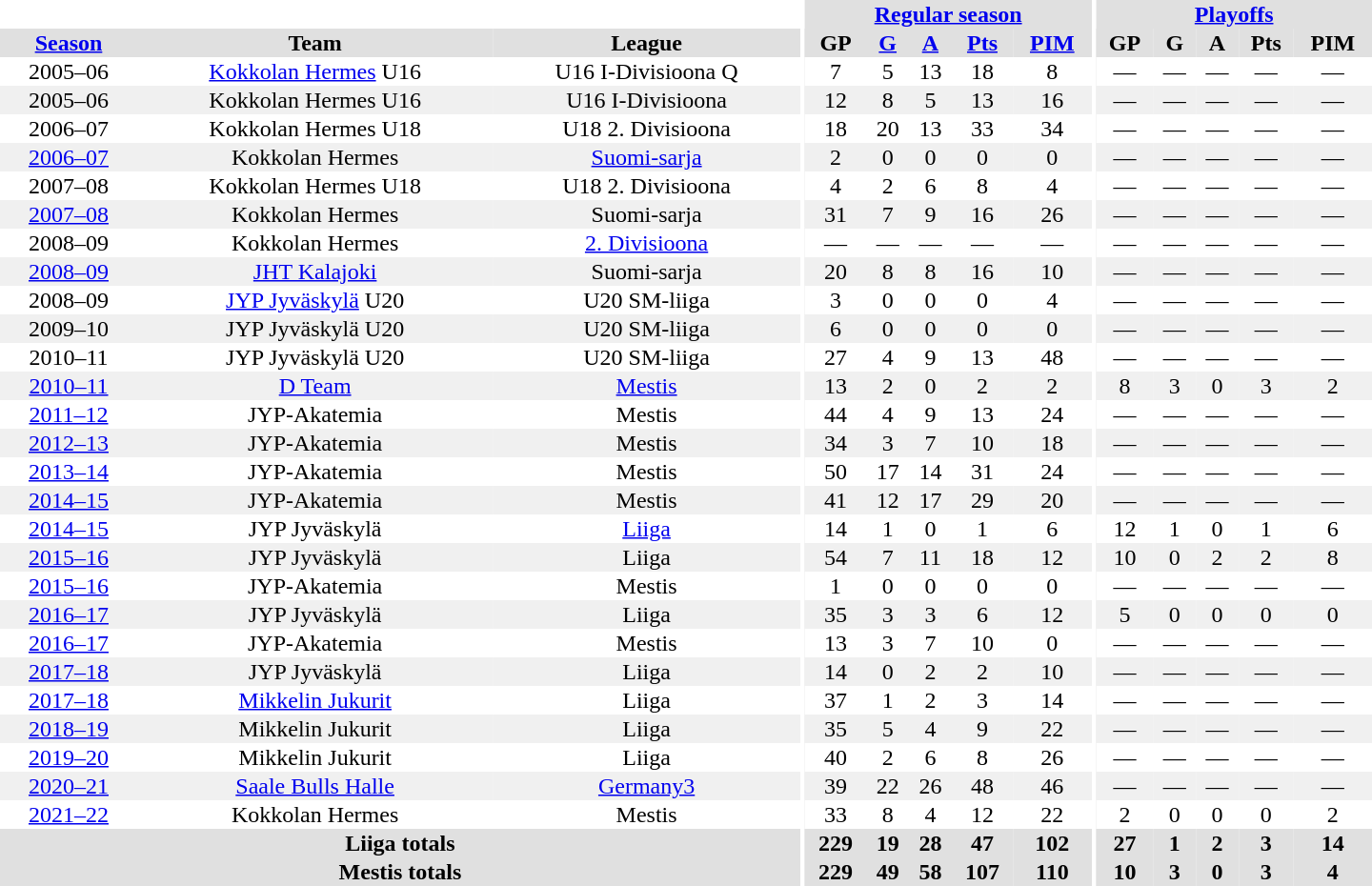<table border="0" cellpadding="1" cellspacing="0" style="text-align:center; width:60em">
<tr bgcolor="#e0e0e0">
<th colspan="3" bgcolor="#ffffff"></th>
<th rowspan="99" bgcolor="#ffffff"></th>
<th colspan="5"><a href='#'>Regular season</a></th>
<th rowspan="99" bgcolor="#ffffff"></th>
<th colspan="5"><a href='#'>Playoffs</a></th>
</tr>
<tr bgcolor="#e0e0e0">
<th><a href='#'>Season</a></th>
<th>Team</th>
<th>League</th>
<th>GP</th>
<th><a href='#'>G</a></th>
<th><a href='#'>A</a></th>
<th><a href='#'>Pts</a></th>
<th><a href='#'>PIM</a></th>
<th>GP</th>
<th>G</th>
<th>A</th>
<th>Pts</th>
<th>PIM</th>
</tr>
<tr>
<td>2005–06</td>
<td><a href='#'>Kokkolan Hermes</a> U16</td>
<td>U16 I-Divisioona Q</td>
<td>7</td>
<td>5</td>
<td>13</td>
<td>18</td>
<td>8</td>
<td>—</td>
<td>—</td>
<td>—</td>
<td>—</td>
<td>—</td>
</tr>
<tr bgcolor="#f0f0f0">
<td>2005–06</td>
<td>Kokkolan Hermes U16</td>
<td>U16 I-Divisioona</td>
<td>12</td>
<td>8</td>
<td>5</td>
<td>13</td>
<td>16</td>
<td>—</td>
<td>—</td>
<td>—</td>
<td>—</td>
<td>—</td>
</tr>
<tr>
<td>2006–07</td>
<td>Kokkolan Hermes U18</td>
<td>U18 2. Divisioona</td>
<td>18</td>
<td>20</td>
<td>13</td>
<td>33</td>
<td>34</td>
<td>—</td>
<td>—</td>
<td>—</td>
<td>—</td>
<td>—</td>
</tr>
<tr bgcolor="#f0f0f0">
<td><a href='#'>2006–07</a></td>
<td>Kokkolan Hermes</td>
<td><a href='#'>Suomi-sarja</a></td>
<td>2</td>
<td>0</td>
<td>0</td>
<td>0</td>
<td>0</td>
<td>—</td>
<td>—</td>
<td>—</td>
<td>—</td>
<td>—</td>
</tr>
<tr>
<td>2007–08</td>
<td>Kokkolan Hermes U18</td>
<td>U18 2. Divisioona</td>
<td>4</td>
<td>2</td>
<td>6</td>
<td>8</td>
<td>4</td>
<td>—</td>
<td>—</td>
<td>—</td>
<td>—</td>
<td>—</td>
</tr>
<tr bgcolor="#f0f0f0">
<td><a href='#'>2007–08</a></td>
<td>Kokkolan Hermes</td>
<td>Suomi-sarja</td>
<td>31</td>
<td>7</td>
<td>9</td>
<td>16</td>
<td>26</td>
<td>—</td>
<td>—</td>
<td>—</td>
<td>—</td>
<td>—</td>
</tr>
<tr>
<td>2008–09</td>
<td>Kokkolan Hermes</td>
<td><a href='#'>2. Divisioona</a></td>
<td>—</td>
<td>—</td>
<td>—</td>
<td>—</td>
<td>—</td>
<td>—</td>
<td>—</td>
<td>—</td>
<td>—</td>
<td>—</td>
</tr>
<tr bgcolor="#f0f0f0">
<td><a href='#'>2008–09</a></td>
<td><a href='#'>JHT Kalajoki</a></td>
<td>Suomi-sarja</td>
<td>20</td>
<td>8</td>
<td>8</td>
<td>16</td>
<td>10</td>
<td>—</td>
<td>—</td>
<td>—</td>
<td>—</td>
<td>—</td>
</tr>
<tr>
<td>2008–09</td>
<td><a href='#'>JYP Jyväskylä</a> U20</td>
<td>U20 SM-liiga</td>
<td>3</td>
<td>0</td>
<td>0</td>
<td>0</td>
<td>4</td>
<td>—</td>
<td>—</td>
<td>—</td>
<td>—</td>
<td>—</td>
</tr>
<tr bgcolor="#f0f0f0">
<td>2009–10</td>
<td>JYP Jyväskylä U20</td>
<td>U20 SM-liiga</td>
<td>6</td>
<td>0</td>
<td>0</td>
<td>0</td>
<td>0</td>
<td>—</td>
<td>—</td>
<td>—</td>
<td>—</td>
<td>—</td>
</tr>
<tr>
<td>2010–11</td>
<td>JYP Jyväskylä U20</td>
<td>U20 SM-liiga</td>
<td>27</td>
<td>4</td>
<td>9</td>
<td>13</td>
<td>48</td>
<td>—</td>
<td>—</td>
<td>—</td>
<td>—</td>
<td>—</td>
</tr>
<tr bgcolor="#f0f0f0">
<td><a href='#'>2010–11</a></td>
<td><a href='#'>D Team</a></td>
<td><a href='#'>Mestis</a></td>
<td>13</td>
<td>2</td>
<td>0</td>
<td>2</td>
<td>2</td>
<td>8</td>
<td>3</td>
<td>0</td>
<td>3</td>
<td>2</td>
</tr>
<tr>
<td><a href='#'>2011–12</a></td>
<td>JYP-Akatemia</td>
<td>Mestis</td>
<td>44</td>
<td>4</td>
<td>9</td>
<td>13</td>
<td>24</td>
<td>—</td>
<td>—</td>
<td>—</td>
<td>—</td>
<td>—</td>
</tr>
<tr bgcolor="#f0f0f0">
<td><a href='#'>2012–13</a></td>
<td>JYP-Akatemia</td>
<td>Mestis</td>
<td>34</td>
<td>3</td>
<td>7</td>
<td>10</td>
<td>18</td>
<td>—</td>
<td>—</td>
<td>—</td>
<td>—</td>
<td>—</td>
</tr>
<tr>
<td><a href='#'>2013–14</a></td>
<td>JYP-Akatemia</td>
<td>Mestis</td>
<td>50</td>
<td>17</td>
<td>14</td>
<td>31</td>
<td>24</td>
<td>—</td>
<td>—</td>
<td>—</td>
<td>—</td>
<td>—</td>
</tr>
<tr bgcolor="#f0f0f0">
<td><a href='#'>2014–15</a></td>
<td>JYP-Akatemia</td>
<td>Mestis</td>
<td>41</td>
<td>12</td>
<td>17</td>
<td>29</td>
<td>20</td>
<td>—</td>
<td>—</td>
<td>—</td>
<td>—</td>
<td>—</td>
</tr>
<tr>
<td><a href='#'>2014–15</a></td>
<td>JYP Jyväskylä</td>
<td><a href='#'>Liiga</a></td>
<td>14</td>
<td>1</td>
<td>0</td>
<td>1</td>
<td>6</td>
<td>12</td>
<td>1</td>
<td>0</td>
<td>1</td>
<td>6</td>
</tr>
<tr bgcolor="#f0f0f0">
<td><a href='#'>2015–16</a></td>
<td>JYP Jyväskylä</td>
<td>Liiga</td>
<td>54</td>
<td>7</td>
<td>11</td>
<td>18</td>
<td>12</td>
<td>10</td>
<td>0</td>
<td>2</td>
<td>2</td>
<td>8</td>
</tr>
<tr>
<td><a href='#'>2015–16</a></td>
<td>JYP-Akatemia</td>
<td>Mestis</td>
<td>1</td>
<td>0</td>
<td>0</td>
<td>0</td>
<td>0</td>
<td>—</td>
<td>—</td>
<td>—</td>
<td>—</td>
<td>—</td>
</tr>
<tr bgcolor="#f0f0f0">
<td><a href='#'>2016–17</a></td>
<td>JYP Jyväskylä</td>
<td>Liiga</td>
<td>35</td>
<td>3</td>
<td>3</td>
<td>6</td>
<td>12</td>
<td>5</td>
<td>0</td>
<td>0</td>
<td>0</td>
<td>0</td>
</tr>
<tr>
<td><a href='#'>2016–17</a></td>
<td>JYP-Akatemia</td>
<td>Mestis</td>
<td>13</td>
<td>3</td>
<td>7</td>
<td>10</td>
<td>0</td>
<td>—</td>
<td>—</td>
<td>—</td>
<td>—</td>
<td>—</td>
</tr>
<tr bgcolor="#f0f0f0">
<td><a href='#'>2017–18</a></td>
<td>JYP Jyväskylä</td>
<td>Liiga</td>
<td>14</td>
<td>0</td>
<td>2</td>
<td>2</td>
<td>10</td>
<td>—</td>
<td>—</td>
<td>—</td>
<td>—</td>
<td>—</td>
</tr>
<tr>
<td><a href='#'>2017–18</a></td>
<td><a href='#'>Mikkelin Jukurit</a></td>
<td>Liiga</td>
<td>37</td>
<td>1</td>
<td>2</td>
<td>3</td>
<td>14</td>
<td>—</td>
<td>—</td>
<td>—</td>
<td>—</td>
<td>—</td>
</tr>
<tr bgcolor="#f0f0f0">
<td><a href='#'>2018–19</a></td>
<td>Mikkelin Jukurit</td>
<td>Liiga</td>
<td>35</td>
<td>5</td>
<td>4</td>
<td>9</td>
<td>22</td>
<td>—</td>
<td>—</td>
<td>—</td>
<td>—</td>
<td>—</td>
</tr>
<tr>
<td><a href='#'>2019–20</a></td>
<td>Mikkelin Jukurit</td>
<td>Liiga</td>
<td>40</td>
<td>2</td>
<td>6</td>
<td>8</td>
<td>26</td>
<td>—</td>
<td>—</td>
<td>—</td>
<td>—</td>
<td>—</td>
</tr>
<tr bgcolor="#f0f0f0">
<td><a href='#'>2020–21</a></td>
<td><a href='#'>Saale Bulls Halle</a></td>
<td><a href='#'>Germany3</a></td>
<td>39</td>
<td>22</td>
<td>26</td>
<td>48</td>
<td>46</td>
<td>—</td>
<td>—</td>
<td>—</td>
<td>—</td>
<td>—</td>
</tr>
<tr>
<td><a href='#'>2021–22</a></td>
<td>Kokkolan Hermes</td>
<td>Mestis</td>
<td>33</td>
<td>8</td>
<td>4</td>
<td>12</td>
<td>22</td>
<td>2</td>
<td>0</td>
<td>0</td>
<td>0</td>
<td>2</td>
</tr>
<tr>
</tr>
<tr ALIGN="center" bgcolor="#e0e0e0">
<th colspan="3">Liiga totals</th>
<th ALIGN="center">229</th>
<th ALIGN="center">19</th>
<th ALIGN="center">28</th>
<th ALIGN="center">47</th>
<th ALIGN="center">102</th>
<th ALIGN="center">27</th>
<th ALIGN="center">1</th>
<th ALIGN="center">2</th>
<th ALIGN="center">3</th>
<th ALIGN="center">14</th>
</tr>
<tr>
</tr>
<tr ALIGN="center" bgcolor="#e0e0e0">
<th colspan="3">Mestis totals</th>
<th ALIGN="center">229</th>
<th ALIGN="center">49</th>
<th ALIGN="center">58</th>
<th ALIGN="center">107</th>
<th ALIGN="center">110</th>
<th ALIGN="center">10</th>
<th ALIGN="center">3</th>
<th ALIGN="center">0</th>
<th ALIGN="center">3</th>
<th ALIGN="center">4</th>
</tr>
</table>
